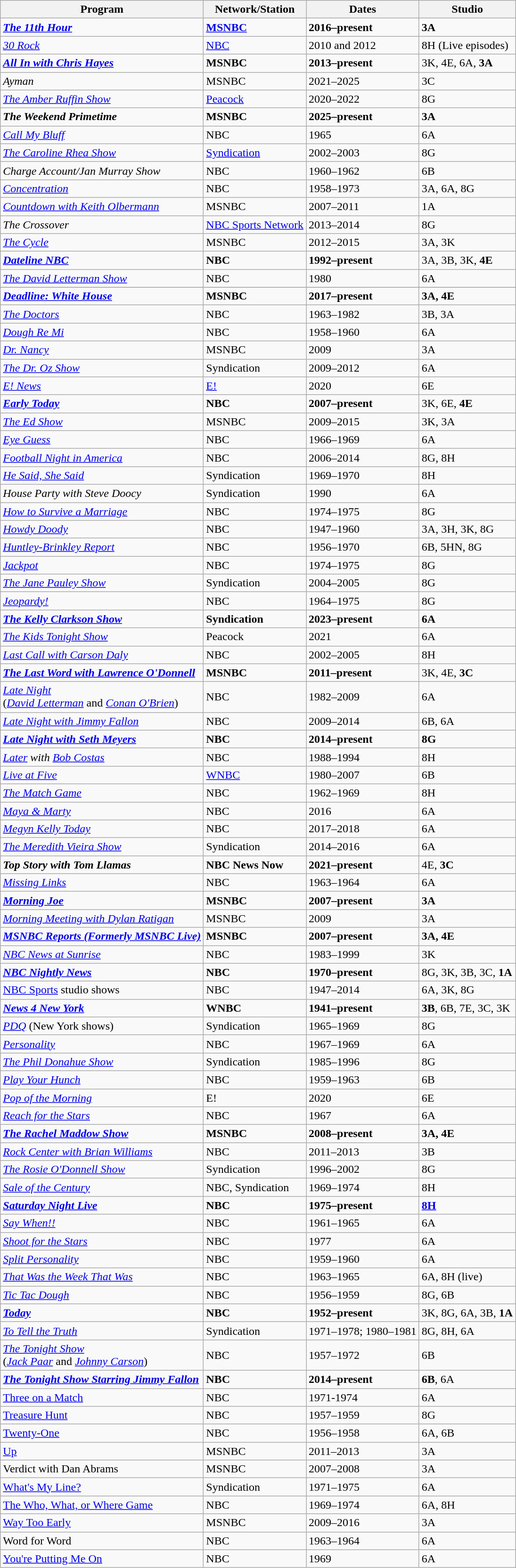<table class="wikitable sortable">
<tr>
<th>Program</th>
<th>Network/Station</th>
<th>Dates</th>
<th>Studio</th>
</tr>
<tr>
<td><strong><em><a href='#'>The 11th Hour</a></em></strong></td>
<td><strong><a href='#'>MSNBC</a></strong></td>
<td><strong>2016–present</strong></td>
<td><strong>3A</strong></td>
</tr>
<tr>
<td><em><a href='#'>30 Rock</a></em></td>
<td><a href='#'>NBC</a></td>
<td>2010 and 2012</td>
<td>8H (Live episodes)</td>
</tr>
<tr>
<td><strong><em><a href='#'>All In with Chris Hayes</a></em></strong></td>
<td><strong>MSNBC</strong></td>
<td><strong>2013–present</strong></td>
<td>3K, 4E, 6A, <strong>3A</strong></td>
</tr>
<tr>
<td><em>Ayman</em></td>
<td>MSNBC</td>
<td>2021–2025</td>
<td>3C</td>
</tr>
<tr>
<td><em><a href='#'>The Amber Ruffin Show</a></em></td>
<td><a href='#'>Peacock</a></td>
<td>2020–2022</td>
<td>8G</td>
</tr>
<tr>
<td><strong><em>The Weekend Primetime</em></strong></td>
<td><strong>MSNBC</strong></td>
<td><strong>2025–present</strong></td>
<td><strong>3A</strong></td>
</tr>
<tr>
<td><em><a href='#'>Call My Bluff</a></em></td>
<td>NBC</td>
<td>1965</td>
<td>6A</td>
</tr>
<tr>
<td><em><a href='#'>The Caroline Rhea Show</a></em></td>
<td><a href='#'>Syndication</a></td>
<td>2002–2003</td>
<td>8G</td>
</tr>
<tr>
<td><em>Charge Account/Jan Murray Show</em></td>
<td>NBC</td>
<td>1960–1962</td>
<td>6B</td>
</tr>
<tr>
<td><em><a href='#'>Concentration</a></em></td>
<td>NBC</td>
<td>1958–1973</td>
<td>3A, 6A, 8G</td>
</tr>
<tr>
<td><em><a href='#'>Countdown with Keith Olbermann</a></em></td>
<td>MSNBC</td>
<td>2007–2011</td>
<td>1A</td>
</tr>
<tr>
<td><em>The Crossover</em></td>
<td><a href='#'>NBC Sports Network</a></td>
<td>2013–2014</td>
<td>8G</td>
</tr>
<tr>
<td><em><a href='#'>The Cycle</a></em></td>
<td>MSNBC</td>
<td>2012–2015</td>
<td>3A, 3K</td>
</tr>
<tr>
<td><strong><em><a href='#'>Dateline NBC</a></em></strong></td>
<td><strong>NBC</strong></td>
<td><strong>1992–present</strong></td>
<td>3A, 3B, 3K, <strong>4E</strong></td>
</tr>
<tr>
<td><em><a href='#'>The David Letterman Show</a></em></td>
<td>NBC</td>
<td>1980</td>
<td>6A</td>
</tr>
<tr>
</tr>
<tr>
<td><strong><em><a href='#'>Deadline: White House</a></em></strong></td>
<td><strong>MSNBC</strong></td>
<td><strong>2017–present</strong></td>
<td><strong>3A, 4E</strong></td>
</tr>
<tr>
<td><em><a href='#'>The Doctors</a></em></td>
<td>NBC</td>
<td>1963–1982</td>
<td>3B, 3A</td>
</tr>
<tr>
<td><em><a href='#'>Dough Re Mi</a></em></td>
<td>NBC</td>
<td>1958–1960</td>
<td>6A</td>
</tr>
<tr>
<td><em><a href='#'>Dr. Nancy</a></em></td>
<td>MSNBC</td>
<td>2009</td>
<td>3A</td>
</tr>
<tr>
<td><em><a href='#'>The Dr. Oz Show</a></em></td>
<td>Syndication</td>
<td>2009–2012</td>
<td>6A</td>
</tr>
<tr>
<td><em><a href='#'>E! News</a></em></td>
<td><a href='#'>E!</a></td>
<td>2020</td>
<td>6E</td>
</tr>
<tr>
<td><strong><em><a href='#'>Early Today</a></em></strong></td>
<td><strong>NBC</strong></td>
<td><strong>2007–present</strong></td>
<td>3K, 6E, <strong>4E</strong></td>
</tr>
<tr>
<td><em><a href='#'>The Ed Show</a></em></td>
<td>MSNBC</td>
<td>2009–2015</td>
<td>3K, 3A</td>
</tr>
<tr>
<td><em><a href='#'>Eye Guess</a></em></td>
<td>NBC</td>
<td>1966–1969</td>
<td>6A</td>
</tr>
<tr>
<td><em><a href='#'>Football Night in America</a></em></td>
<td>NBC</td>
<td>2006–2014</td>
<td>8G, 8H</td>
</tr>
<tr>
<td><em><a href='#'>He Said, She Said</a></em></td>
<td>Syndication</td>
<td>1969–1970</td>
<td>8H</td>
</tr>
<tr>
<td><em>House Party with Steve Doocy</em></td>
<td>Syndication</td>
<td>1990</td>
<td>6A</td>
</tr>
<tr>
<td><em><a href='#'>How to Survive a Marriage</a></em></td>
<td>NBC</td>
<td>1974–1975</td>
<td>8G</td>
</tr>
<tr>
<td><em><a href='#'>Howdy Doody</a></em></td>
<td>NBC</td>
<td>1947–1960</td>
<td>3A, 3H, 3K, 8G</td>
</tr>
<tr>
<td><em><a href='#'>Huntley-Brinkley Report</a></em></td>
<td>NBC</td>
<td>1956–1970</td>
<td>6B, 5HN, 8G</td>
</tr>
<tr>
<td><em><a href='#'>Jackpot</a></em></td>
<td>NBC</td>
<td>1974–1975</td>
<td>8G</td>
</tr>
<tr>
<td><em><a href='#'>The Jane Pauley Show</a></em></td>
<td>Syndication</td>
<td>2004–2005</td>
<td>8G</td>
</tr>
<tr>
<td><em><a href='#'>Jeopardy!</a></em></td>
<td>NBC</td>
<td>1964–1975</td>
<td>8G</td>
</tr>
<tr>
<td><strong><em><a href='#'>The Kelly Clarkson Show</a></em></strong></td>
<td><strong>Syndication</strong></td>
<td><strong>2023–present</strong></td>
<td><strong>6A</strong></td>
</tr>
<tr>
<td><em><a href='#'>The Kids Tonight Show</a></em></td>
<td>Peacock</td>
<td>2021</td>
<td>6A</td>
</tr>
<tr>
<td><em><a href='#'>Last Call with Carson Daly</a></em></td>
<td>NBC</td>
<td>2002–2005</td>
<td>8H</td>
</tr>
<tr>
<td><strong><em><a href='#'>The Last Word with Lawrence O'Donnell</a></em></strong></td>
<td><strong>MSNBC</strong></td>
<td><strong>2011–present</strong></td>
<td>3K, 4E, <strong>3C</strong></td>
</tr>
<tr>
<td><em><a href='#'>Late Night</a></em><br>(<em><a href='#'>David Letterman</a></em> and <em><a href='#'>Conan O'Brien</a></em>)</td>
<td>NBC</td>
<td>1982–2009</td>
<td>6A</td>
</tr>
<tr>
<td><em><a href='#'>Late Night with Jimmy Fallon</a></em></td>
<td>NBC</td>
<td>2009–2014</td>
<td>6B, 6A</td>
</tr>
<tr>
<td><strong><em><a href='#'>Late Night with Seth Meyers</a></em></strong></td>
<td><strong>NBC</strong></td>
<td><strong>2014–present</strong></td>
<td><strong>8G</strong></td>
</tr>
<tr>
<td><em><a href='#'>Later</a> with <a href='#'>Bob Costas</a></em></td>
<td>NBC</td>
<td>1988–1994</td>
<td>8H</td>
</tr>
<tr>
<td><em><a href='#'>Live at Five</a></em></td>
<td><a href='#'>WNBC</a></td>
<td>1980–2007</td>
<td>6B</td>
</tr>
<tr>
<td><em><a href='#'>The Match Game</a></em></td>
<td>NBC</td>
<td>1962–1969</td>
<td>8H</td>
</tr>
<tr>
<td><em><a href='#'>Maya & Marty</a></em></td>
<td>NBC</td>
<td>2016</td>
<td>6A</td>
</tr>
<tr>
<td><em><a href='#'>Megyn Kelly Today</a></em></td>
<td>NBC</td>
<td>2017–2018</td>
<td>6A</td>
</tr>
<tr>
<td><em><a href='#'>The Meredith Vieira Show</a></em></td>
<td>Syndication</td>
<td>2014–2016</td>
<td>6A</td>
</tr>
<tr>
<td><strong><em>Top Story with Tom Llamas</em></strong></td>
<td><strong>NBC News Now</strong></td>
<td><strong>2021–present</strong></td>
<td>4E, <strong>3C</strong></td>
</tr>
<tr>
<td><em><a href='#'>Missing Links</a></em></td>
<td>NBC</td>
<td>1963–1964</td>
<td>6A</td>
</tr>
<tr>
<td><strong><em><a href='#'>Morning Joe</a></em></strong></td>
<td><strong>MSNBC</strong></td>
<td><strong>2007–present</strong></td>
<td><strong>3A</strong></td>
</tr>
<tr>
<td><em><a href='#'>Morning Meeting with Dylan Ratigan</a></em></td>
<td>MSNBC</td>
<td>2009</td>
<td>3A</td>
</tr>
<tr>
<td><strong><em><a href='#'>MSNBC Reports (Formerly MSNBC Live)</a></em></strong></td>
<td><strong>MSNBC</strong></td>
<td><strong>2007–present</strong></td>
<td><strong>3A, 4E</strong></td>
</tr>
<tr>
<td><em><a href='#'>NBC News at Sunrise</a></em></td>
<td>NBC</td>
<td>1983–1999</td>
<td>3K</td>
</tr>
<tr>
<td><strong><em><a href='#'>NBC Nightly News</a></em></strong></td>
<td><strong>NBC</strong></td>
<td><strong>1970–present</strong></td>
<td>8G, 3K, 3B, 3C, <strong>1A</strong></td>
</tr>
<tr>
<td><a href='#'>NBC Sports</a> studio shows</td>
<td>NBC</td>
<td>1947–2014</td>
<td>6A, 3K, 8G</td>
</tr>
<tr>
<td><strong><em><a href='#'>News 4 New York</a></em></strong></td>
<td><strong>WNBC</strong></td>
<td><strong>1941–present</strong></td>
<td><strong>3B</strong>, 6B, 7E, 3C, 3K</td>
</tr>
<tr>
<td><em><a href='#'>PDQ</a></em> (New York shows)</td>
<td>Syndication</td>
<td>1965–1969</td>
<td>8G</td>
</tr>
<tr>
<td><em><a href='#'>Personality</a></em></td>
<td>NBC</td>
<td>1967–1969</td>
<td>6A</td>
</tr>
<tr>
<td><em><a href='#'>The Phil Donahue Show</a></em></td>
<td>Syndication</td>
<td>1985–1996</td>
<td>8G</td>
</tr>
<tr>
<td><em><a href='#'>Play Your Hunch</a></em></td>
<td>NBC</td>
<td>1959–1963</td>
<td>6B</td>
</tr>
<tr>
<td><em><a href='#'>Pop of the Morning</a></em></td>
<td>E!</td>
<td>2020</td>
<td>6E</td>
</tr>
<tr>
<td><em><a href='#'>Reach for the Stars</a></em></td>
<td>NBC</td>
<td>1967</td>
<td>6A</td>
</tr>
<tr>
<td><strong><em><a href='#'>The Rachel Maddow Show</a></em></strong></td>
<td><strong>MSNBC</strong></td>
<td><strong>2008–present</strong></td>
<td><strong>3A, 4E</strong></td>
</tr>
<tr>
<td><em><a href='#'>Rock Center with Brian Williams</a></em></td>
<td>NBC</td>
<td>2011–2013</td>
<td>3B</td>
</tr>
<tr>
<td><em><a href='#'>The Rosie O'Donnell Show</a></em></td>
<td>Syndication</td>
<td>1996–2002</td>
<td>8G</td>
</tr>
<tr>
<td><em><a href='#'>Sale of the Century</a></em></td>
<td>NBC, Syndication</td>
<td>1969–1974</td>
<td>8H</td>
</tr>
<tr>
<td><strong><em><a href='#'>Saturday Night Live</a></em></strong></td>
<td><strong>NBC</strong></td>
<td><strong>1975–present</strong></td>
<td><strong><a href='#'>8H</a></strong></td>
</tr>
<tr>
<td><em><a href='#'>Say When!!</a></em></td>
<td>NBC</td>
<td>1961–1965</td>
<td>6A</td>
</tr>
<tr>
<td><em><a href='#'>Shoot for the Stars</a></em></td>
<td>NBC</td>
<td>1977</td>
<td>6A</td>
</tr>
<tr>
<td><em><a href='#'>Split Personality</a></em></td>
<td>NBC</td>
<td>1959–1960</td>
<td>6A</td>
</tr>
<tr>
<td><em><a href='#'>That Was the Week That Was</a></em></td>
<td>NBC</td>
<td>1963–1965</td>
<td>6A, 8H (live)</td>
</tr>
<tr>
<td><em><a href='#'>Tic Tac Dough</a></em></td>
<td>NBC</td>
<td>1956–1959</td>
<td>8G, 6B</td>
</tr>
<tr>
<td><em><a href='#'><strong>Today</strong></a></em></td>
<td><strong>NBC</strong></td>
<td><strong>1952–present</strong></td>
<td>3K, 8G, 6A, 3B, <strong>1A</strong></td>
</tr>
<tr>
<td><em><a href='#'>To Tell the Truth</a></em></td>
<td>Syndication</td>
<td>1971–1978; 1980–1981</td>
<td>8G, 8H, 6A</td>
</tr>
<tr>
<td><em><a href='#'>The Tonight Show</a></em> <br>(<em><a href='#'>Jack Paar</a></em> and <em><a href='#'>Johnny Carson</a></em>)<em></td>
<td>NBC</td>
<td>1957–1972</td>
<td>6B</td>
</tr>
<tr>
<td><strong><em><a href='#'>The Tonight Show Starring Jimmy Fallon</a></em></strong></td>
<td><strong>NBC</strong></td>
<td><strong>2014–present</strong></td>
<td><strong>6B</strong>, 6A</td>
</tr>
<tr>
<td></em><a href='#'>Three on a Match</a><em></td>
<td>NBC</td>
<td>1971-1974</td>
<td>6A</td>
</tr>
<tr>
<td></em><a href='#'>Treasure Hunt</a><em></td>
<td>NBC</td>
<td>1957–1959</td>
<td>8G</td>
</tr>
<tr>
<td></em><a href='#'>Twenty-One</a><em></td>
<td>NBC</td>
<td>1956–1958</td>
<td>6A, 6B</td>
</tr>
<tr>
<td></em><a href='#'>Up</a><em></td>
<td>MSNBC</td>
<td>2011–2013</td>
<td>3A</td>
</tr>
<tr>
<td></em>Verdict with Dan Abrams<em></td>
<td>MSNBC</td>
<td>2007–2008</td>
<td>3A</td>
</tr>
<tr>
<td></em><a href='#'>What's My Line?</a><em></td>
<td>Syndication</td>
<td>1971–1975</td>
<td>6A</td>
</tr>
<tr>
<td></em><a href='#'>The Who, What, or Where Game</a><em></td>
<td>NBC</td>
<td>1969–1974</td>
<td>6A, 8H</td>
</tr>
<tr>
<td></em><a href='#'>Way Too Early</a><em></td>
<td>MSNBC</td>
<td>2009–2016</td>
<td>3A</td>
</tr>
<tr>
<td></em>Word for Word<em></td>
<td>NBC</td>
<td>1963–1964</td>
<td>6A</td>
</tr>
<tr>
<td></em><a href='#'>You're Putting Me On</a><em></td>
<td>NBC</td>
<td>1969</td>
<td>6A</td>
</tr>
</table>
